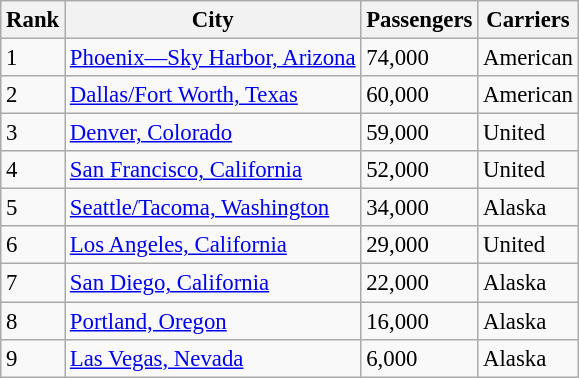<table class="wikitable sortable" style="font-size: 95%">
<tr>
<th>Rank</th>
<th>City</th>
<th>Passengers</th>
<th>Carriers</th>
</tr>
<tr>
<td>1</td>
<td><a href='#'>Phoenix—Sky Harbor, Arizona</a></td>
<td>74,000</td>
<td>American</td>
</tr>
<tr>
<td>2</td>
<td><a href='#'> Dallas/Fort Worth, Texas</a></td>
<td>60,000</td>
<td>American</td>
</tr>
<tr>
<td>3</td>
<td><a href='#'>Denver, Colorado</a></td>
<td>59,000</td>
<td>United</td>
</tr>
<tr>
<td>4</td>
<td><a href='#'>San Francisco, California</a></td>
<td>52,000</td>
<td>United</td>
</tr>
<tr>
<td>5</td>
<td><a href='#'>Seattle/Tacoma, Washington</a></td>
<td>34,000</td>
<td>Alaska</td>
</tr>
<tr>
<td>6</td>
<td><a href='#'>Los Angeles, California</a></td>
<td>29,000</td>
<td>United</td>
</tr>
<tr>
<td>7</td>
<td><a href='#'>San Diego, California</a></td>
<td>22,000</td>
<td>Alaska</td>
</tr>
<tr>
<td>8</td>
<td><a href='#'>Portland, Oregon</a></td>
<td>16,000</td>
<td>Alaska</td>
</tr>
<tr>
<td>9</td>
<td><a href='#'>Las Vegas, Nevada</a></td>
<td>6,000</td>
<td>Alaska</td>
</tr>
</table>
